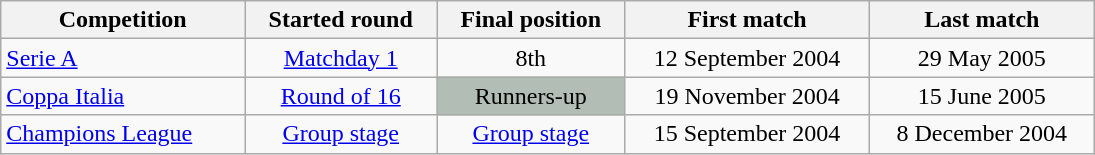<table class=wikitable style="text-align:center; width:730px">
<tr>
<th style=text-align:center; width:150px;>Competition</th>
<th style=text-align:center; width:100px;>Started round</th>
<th style=text-align:center; width:100px;>Final position</th>
<th style=text-align:center; width:150px;>First match</th>
<th style=text-align:center; width:140px;>Last match</th>
</tr>
<tr>
<td style=text-align:left;><a href='#'>Serie A</a></td>
<td><a href='#'>Matchday 1</a></td>
<td>8th</td>
<td>12 September 2004</td>
<td>29 May 2005</td>
</tr>
<tr>
<td style=text-align:left;><a href='#'>Coppa Italia</a></td>
<td><a href='#'>Round of 16</a></td>
<td style=background:#B2BEB5;>Runners-up</td>
<td>19 November 2004</td>
<td>15 June 2005</td>
</tr>
<tr>
<td style=text-align:left;><a href='#'>Champions League</a></td>
<td><a href='#'>Group stage</a></td>
<td><a href='#'>Group stage</a></td>
<td>15 September 2004</td>
<td>8 December 2004</td>
</tr>
</table>
